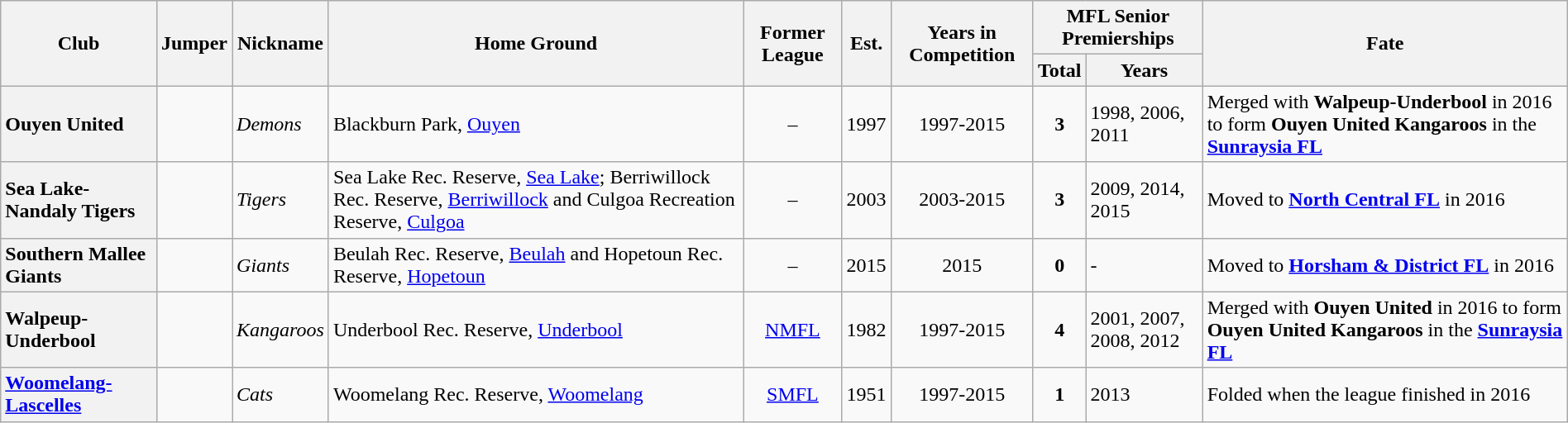<table class="wikitable sortable" style="text-align:center; width:100%">
<tr>
<th rowspan="2">Club</th>
<th rowspan="2">Jumper</th>
<th rowspan="2">Nickname</th>
<th rowspan="2">Home Ground</th>
<th rowspan="2">Former League</th>
<th rowspan="2">Est.</th>
<th rowspan="2">Years in Competition</th>
<th colspan="2">MFL Senior Premierships</th>
<th rowspan="2">Fate</th>
</tr>
<tr>
<th>Total</th>
<th>Years</th>
</tr>
<tr>
<th style="text-align:left">Ouyen United</th>
<td></td>
<td align="left"><em>Demons</em></td>
<td align="left">Blackburn Park, <a href='#'>Ouyen</a></td>
<td>–</td>
<td>1997</td>
<td>1997-2015</td>
<td><strong>3</strong></td>
<td align="left">1998, 2006, 2011</td>
<td align="left">Merged with <strong>Walpeup-Underbool</strong> in 2016 to form <strong>Ouyen United</strong> <strong>Kangaroos</strong> in the <a href='#'><strong>Sunraysia FL</strong></a></td>
</tr>
<tr>
<th style="text-align:left">Sea Lake-Nandaly Tigers</th>
<td></td>
<td align="left"><em>Tigers</em></td>
<td align="left">Sea Lake Rec. Reserve, <a href='#'>Sea Lake</a>; Berriwillock Rec. Reserve, <a href='#'>Berriwillock</a> and Culgoa Recreation Reserve, <a href='#'>Culgoa</a></td>
<td>–</td>
<td>2003</td>
<td>2003-2015</td>
<td><strong>3</strong></td>
<td align="left">2009, 2014, 2015</td>
<td align="left">Moved to <a href='#'><strong>North Central FL</strong></a> in 2016</td>
</tr>
<tr>
<th style="text-align:left">Southern Mallee Giants</th>
<td></td>
<td align="left"><em>Giants</em></td>
<td align="left">Beulah Rec. Reserve, <a href='#'>Beulah</a> and Hopetoun Rec. Reserve, <a href='#'>Hopetoun</a></td>
<td>–</td>
<td>2015</td>
<td>2015</td>
<td><strong>0</strong></td>
<td align="left">-</td>
<td align="left">Moved to <a href='#'><strong>Horsham & District FL</strong></a> in 2016</td>
</tr>
<tr>
<th style="text-align:left">Walpeup-Underbool</th>
<td></td>
<td align="left"><em>Kangaroos</em></td>
<td align="left">Underbool Rec. Reserve, <a href='#'>Underbool</a></td>
<td><a href='#'>NMFL</a></td>
<td>1982</td>
<td>1997-2015</td>
<td><strong>4</strong></td>
<td align="left">2001, 2007, 2008, 2012</td>
<td align="left">Merged with <strong>Ouyen United</strong> in 2016 to form <strong>Ouyen United Kangaroos</strong> in the <a href='#'><strong>Sunraysia FL</strong></a></td>
</tr>
<tr>
<th style="text-align:left"><a href='#'>Woomelang-Lascelles</a></th>
<td></td>
<td align="left"><em>Cats</em></td>
<td align="left">Woomelang Rec. Reserve, <a href='#'>Woomelang</a></td>
<td><a href='#'>SMFL</a></td>
<td>1951</td>
<td>1997-2015</td>
<td><strong>1</strong></td>
<td align="left">2013</td>
<td align="left">Folded when the league finished in 2016</td>
</tr>
</table>
